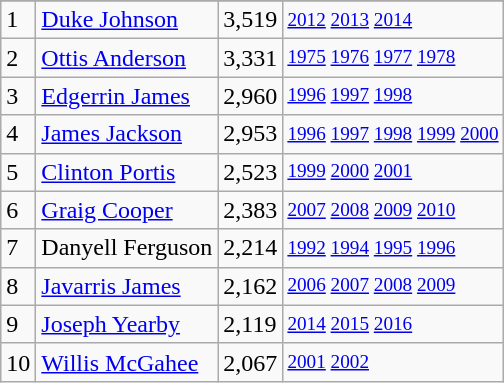<table class="wikitable">
<tr>
</tr>
<tr>
<td>1</td>
<td><a href='#'>Duke Johnson</a></td>
<td>3,519</td>
<td style="font-size:80%;"><a href='#'>2012</a> <a href='#'>2013</a> <a href='#'>2014</a></td>
</tr>
<tr>
<td>2</td>
<td><a href='#'>Ottis Anderson</a></td>
<td>3,331</td>
<td style="font-size:80%;"><a href='#'>1975</a> <a href='#'>1976</a> <a href='#'>1977</a> <a href='#'>1978</a></td>
</tr>
<tr>
<td>3</td>
<td><a href='#'>Edgerrin James</a></td>
<td>2,960</td>
<td style="font-size:80%;"><a href='#'>1996</a> <a href='#'>1997</a> <a href='#'>1998</a></td>
</tr>
<tr>
<td>4</td>
<td><a href='#'>James Jackson</a></td>
<td>2,953</td>
<td style="font-size:80%;"><a href='#'>1996</a> <a href='#'>1997</a> <a href='#'>1998</a> <a href='#'>1999</a> <a href='#'>2000</a></td>
</tr>
<tr>
<td>5</td>
<td><a href='#'>Clinton Portis</a></td>
<td>2,523</td>
<td style="font-size:80%;"><a href='#'>1999</a> <a href='#'>2000</a> <a href='#'>2001</a></td>
</tr>
<tr>
<td>6</td>
<td><a href='#'>Graig Cooper</a></td>
<td>2,383</td>
<td style="font-size:80%;"><a href='#'>2007</a> <a href='#'>2008</a> <a href='#'>2009</a> <a href='#'>2010</a></td>
</tr>
<tr>
<td>7</td>
<td>Danyell Ferguson</td>
<td>2,214</td>
<td style="font-size:80%;"><a href='#'>1992</a> <a href='#'>1994</a> <a href='#'>1995</a> <a href='#'>1996</a></td>
</tr>
<tr>
<td>8</td>
<td><a href='#'>Javarris James</a></td>
<td>2,162</td>
<td style="font-size:80%;"><a href='#'>2006</a> <a href='#'>2007</a> <a href='#'>2008</a> <a href='#'>2009</a></td>
</tr>
<tr>
<td>9</td>
<td><a href='#'>Joseph Yearby</a></td>
<td>2,119</td>
<td style="font-size:80%;"><a href='#'>2014</a> <a href='#'>2015</a> <a href='#'>2016</a></td>
</tr>
<tr>
<td>10</td>
<td><a href='#'>Willis McGahee</a></td>
<td>2,067</td>
<td style="font-size:80%;"><a href='#'>2001</a> <a href='#'>2002</a></td>
</tr>
</table>
